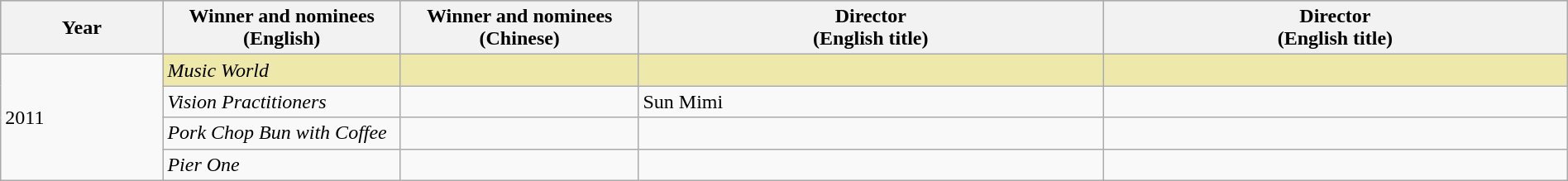<table class="wikitable" style="width:100%;">
<tr style="background:#bebebe">
<th width="100"><strong>Year</strong></th>
<th width="150"><strong>Winner and nominees<br>(English)</strong></th>
<th width="150"><strong>Winner and nominees<br>(Chinese)</strong></th>
<th width="300"><strong>Director<br>(English title)</strong></th>
<th width="300"><strong>Director<br>(English title)</strong></th>
</tr>
<tr>
<td rowspan="4">2011</td>
<td style="background:#EEE8AA;"><em>Music World</em></td>
<td style="background:#EEE8AA;"></td>
<td style="background:#EEE8AA;"></td>
<td style="background:#EEE8AA;"></td>
</tr>
<tr>
<td><em>Vision Practitioners</em></td>
<td></td>
<td>Sun Mimi</td>
<td></td>
</tr>
<tr>
<td><em>Pork Chop Bun with Coffee</em></td>
<td></td>
<td></td>
<td></td>
</tr>
<tr>
<td><em>Pier One</em></td>
<td></td>
<td></td>
<td></td>
</tr>
</table>
